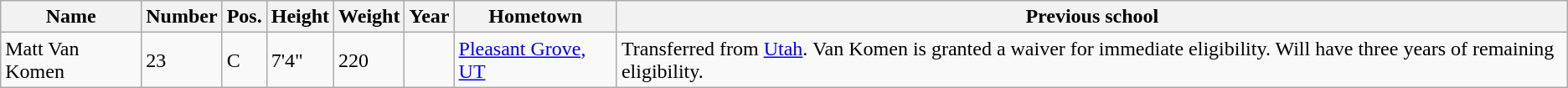<table class="wikitable sortable" border="1">
<tr>
<th>Name</th>
<th>Number</th>
<th>Pos.</th>
<th>Height</th>
<th>Weight</th>
<th>Year</th>
<th>Hometown</th>
<th class="unsortable">Previous school</th>
</tr>
<tr>
<td>Matt Van Komen</td>
<td>23</td>
<td>C</td>
<td>7'4"</td>
<td>220</td>
<td></td>
<td><a href='#'>Pleasant Grove, UT</a></td>
<td>Transferred from <a href='#'>Utah</a>. Van Komen is granted a waiver for immediate eligibility. Will have three years of remaining eligibility.</td>
</tr>
</table>
